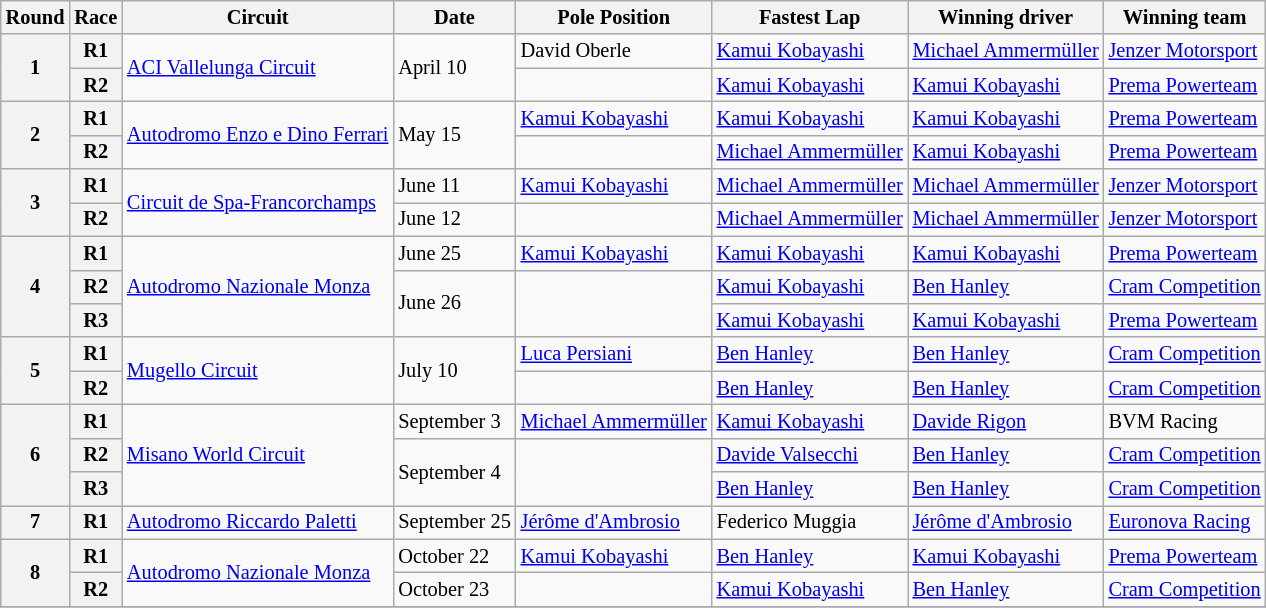<table class="wikitable" style="font-size:85%">
<tr>
<th>Round</th>
<th>Race</th>
<th>Circuit</th>
<th>Date</th>
<th>Pole Position</th>
<th>Fastest Lap</th>
<th>Winning driver</th>
<th>Winning team</th>
</tr>
<tr>
<th rowspan=2>1</th>
<th>R1</th>
<td nowrap rowspan=2> <a href='#'>ACI Vallelunga Circuit</a></td>
<td nowrap rowspan=2>April 10</td>
<td nowrap> David Oberle</td>
<td nowrap> <a href='#'>Kamui Kobayashi</a></td>
<td nowrap> <a href='#'>Michael Ammermüller</a></td>
<td nowrap> <a href='#'>Jenzer Motorsport</a></td>
</tr>
<tr>
<th>R2</th>
<td nowrap></td>
<td nowrap> <a href='#'>Kamui Kobayashi</a></td>
<td nowrap> <a href='#'>Kamui Kobayashi</a></td>
<td nowrap> <a href='#'>Prema Powerteam</a></td>
</tr>
<tr>
<th rowspan=2>2</th>
<th>R1</th>
<td nowrap rowspan=2> <a href='#'>Autodromo Enzo e Dino Ferrari</a></td>
<td nowrap rowspan=2>May 15</td>
<td nowrap> <a href='#'>Kamui Kobayashi</a></td>
<td nowrap> <a href='#'>Kamui Kobayashi</a></td>
<td nowrap> <a href='#'>Kamui Kobayashi</a></td>
<td nowrap> <a href='#'>Prema Powerteam</a></td>
</tr>
<tr>
<th>R2</th>
<td nowrap></td>
<td nowrap> <a href='#'>Michael Ammermüller</a></td>
<td nowrap> <a href='#'>Kamui Kobayashi</a></td>
<td nowrap> <a href='#'>Prema Powerteam</a></td>
</tr>
<tr>
<th rowspan=2>3</th>
<th>R1</th>
<td nowrap rowspan=2> <a href='#'>Circuit de Spa-Francorchamps</a></td>
<td nowrap>June 11</td>
<td nowrap> <a href='#'>Kamui Kobayashi</a></td>
<td nowrap> <a href='#'>Michael Ammermüller</a></td>
<td nowrap> <a href='#'>Michael Ammermüller</a></td>
<td nowrap> <a href='#'>Jenzer Motorsport</a></td>
</tr>
<tr>
<th>R2</th>
<td nowrap>June 12</td>
<td nowrap></td>
<td nowrap> <a href='#'>Michael Ammermüller</a></td>
<td nowrap> <a href='#'>Michael Ammermüller</a></td>
<td nowrap> <a href='#'>Jenzer Motorsport</a></td>
</tr>
<tr>
<th rowspan=3>4</th>
<th>R1</th>
<td nowrap rowspan=3> <a href='#'>Autodromo Nazionale Monza</a></td>
<td nowrap>June 25</td>
<td nowrap> <a href='#'>Kamui Kobayashi</a></td>
<td nowrap> <a href='#'>Kamui Kobayashi</a></td>
<td nowrap> <a href='#'>Kamui Kobayashi</a></td>
<td nowrap> <a href='#'>Prema Powerteam</a></td>
</tr>
<tr>
<th>R2</th>
<td nowrap rowspan=2>June 26</td>
<td nowrap rowspan=2></td>
<td nowrap> <a href='#'>Kamui Kobayashi</a></td>
<td nowrap> <a href='#'>Ben Hanley</a></td>
<td nowrap> <a href='#'>Cram Competition</a></td>
</tr>
<tr>
<th>R3</th>
<td nowrap> <a href='#'>Kamui Kobayashi</a></td>
<td nowrap> <a href='#'>Kamui Kobayashi</a></td>
<td nowrap> <a href='#'>Prema Powerteam</a></td>
</tr>
<tr>
<th rowspan=2>5</th>
<th>R1</th>
<td nowrap rowspan=2> <a href='#'>Mugello Circuit</a></td>
<td nowrap rowspan=2>July 10</td>
<td nowrap> <a href='#'>Luca Persiani</a></td>
<td nowrap> <a href='#'>Ben Hanley</a></td>
<td nowrap> <a href='#'>Ben Hanley</a></td>
<td nowrap> <a href='#'>Cram Competition</a></td>
</tr>
<tr>
<th>R2</th>
<td nowrap></td>
<td nowrap> <a href='#'>Ben Hanley</a></td>
<td nowrap> <a href='#'>Ben Hanley</a></td>
<td nowrap> <a href='#'>Cram Competition</a></td>
</tr>
<tr>
<th rowspan=3>6</th>
<th>R1</th>
<td nowrap rowspan=3> <a href='#'>Misano World Circuit</a></td>
<td nowrap>September 3</td>
<td nowrap> <a href='#'>Michael Ammermüller</a></td>
<td nowrap> <a href='#'>Kamui Kobayashi</a></td>
<td nowrap> <a href='#'>Davide Rigon</a></td>
<td nowrap> BVM Racing</td>
</tr>
<tr>
<th>R2</th>
<td nowrap rowspan=2>September 4</td>
<td nowrap rowspan=2></td>
<td nowrap> <a href='#'>Davide Valsecchi</a></td>
<td nowrap> <a href='#'>Ben Hanley</a></td>
<td nowrap> <a href='#'>Cram Competition</a></td>
</tr>
<tr>
<th>R3</th>
<td nowrap> <a href='#'>Ben Hanley</a></td>
<td nowrap> <a href='#'>Ben Hanley</a></td>
<td nowrap> <a href='#'>Cram Competition</a></td>
</tr>
<tr>
<th>7</th>
<th>R1</th>
<td nowrap> <a href='#'>Autodromo Riccardo Paletti</a></td>
<td nowrap>September 25</td>
<td nowrap> <a href='#'>Jérôme d'Ambrosio</a></td>
<td nowrap> Federico Muggia</td>
<td nowrap> <a href='#'>Jérôme d'Ambrosio</a></td>
<td nowrap> <a href='#'>Euronova Racing</a></td>
</tr>
<tr>
<th rowspan=2>8</th>
<th>R1</th>
<td nowrap rowspan=2> <a href='#'>Autodromo Nazionale Monza</a></td>
<td nowrap>October 22</td>
<td nowrap> <a href='#'>Kamui Kobayashi</a></td>
<td nowrap> <a href='#'>Ben Hanley</a></td>
<td nowrap> <a href='#'>Kamui Kobayashi</a></td>
<td nowrap> <a href='#'>Prema Powerteam</a></td>
</tr>
<tr>
<th>R2</th>
<td nowrap>October 23</td>
<td nowrap></td>
<td nowrap> <a href='#'>Kamui Kobayashi</a></td>
<td nowrap> <a href='#'>Ben Hanley</a></td>
<td nowrap> <a href='#'>Cram Competition</a></td>
</tr>
<tr>
</tr>
</table>
